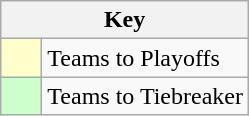<table class="wikitable" style="text-align: center;">
<tr>
<th colspan=2>Key</th>
</tr>
<tr>
<td style="background:#ffffcc; width:20px;"></td>
<td align=left>Teams to Playoffs</td>
</tr>
<tr>
<td style="background:#ccffcc; width:20px;"></td>
<td align=left>Teams to Tiebreaker</td>
</tr>
</table>
